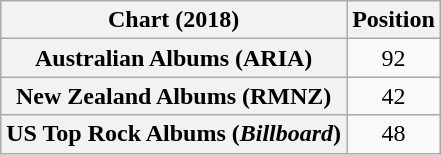<table class="wikitable sortable plainrowheaders" style="text-align:center">
<tr>
<th scope="col">Chart (2018)</th>
<th scope="col">Position</th>
</tr>
<tr>
<th scope="row">Australian Albums (ARIA)</th>
<td>92</td>
</tr>
<tr>
<th scope="row">New Zealand Albums (RMNZ)</th>
<td>42</td>
</tr>
<tr>
<th scope="row">US Top Rock Albums (<em>Billboard</em>)</th>
<td>48</td>
</tr>
</table>
